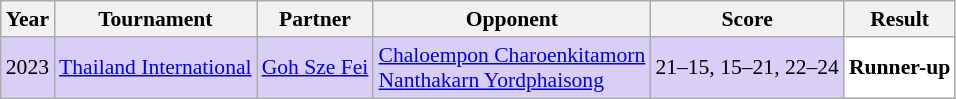<table class="sortable wikitable" style="font-size: 90%;">
<tr>
<th>Year</th>
<th>Tournament</th>
<th>Partner</th>
<th>Opponent</th>
<th>Score</th>
<th>Result</th>
</tr>
<tr style="background:#D8CEF6">
<td align="center">2023</td>
<td align="left"><a href='#'>Thailand International</a></td>
<td align="left"> <a href='#'>Goh Sze Fei</a></td>
<td align="left"> <a href='#'>Chaloempon Charoenkitamorn</a><br> <a href='#'>Nanthakarn Yordphaisong</a></td>
<td align="left">21–15, 15–21, 22–24</td>
<td style="text-align:left; background:white"> <strong>Runner-up</strong></td>
</tr>
</table>
